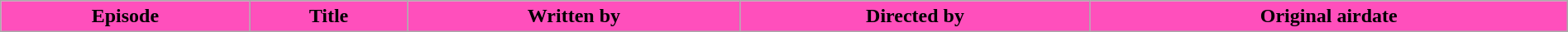<table class="wikitable plainrowheaders" style="width:100%;">
<tr>
<th style="background:#FF4FBC;">Episode</th>
<th style="background:#FF4FBC;">Title</th>
<th style="background:#FF4FBC;">Written by</th>
<th style="background:#FF4FBC;">Directed by</th>
<th style="background:#FF4FBC;">Original airdate<br>






</th>
</tr>
</table>
